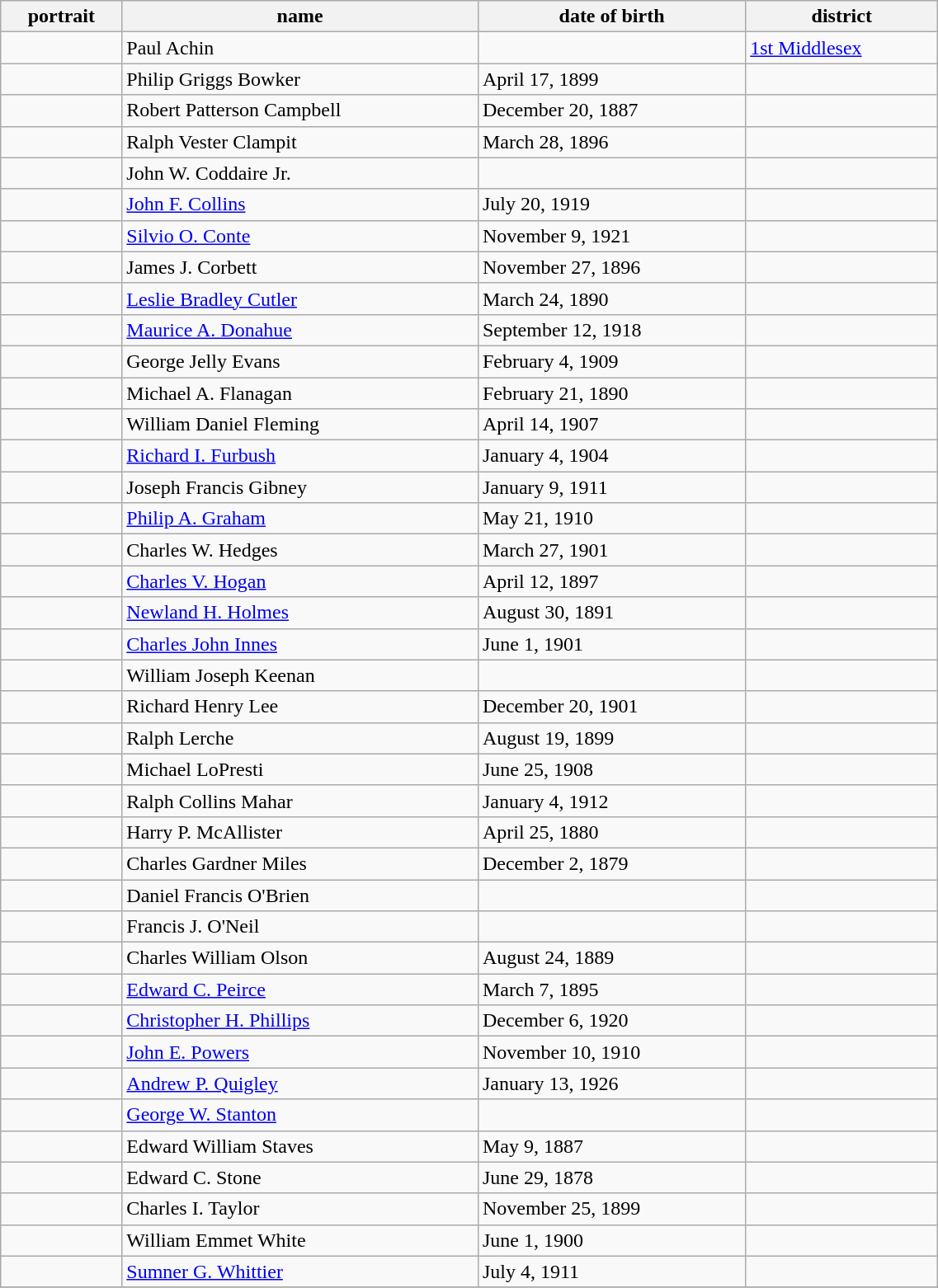<table class='wikitable sortable' style="width:60%">
<tr>
<th>portrait</th>
<th>name </th>
<th data-sort-type=date>date of birth </th>
<th>district </th>
</tr>
<tr>
<td></td>
<td>Paul Achin</td>
<td></td>
<td><a href='#'>1st Middlesex</a></td>
</tr>
<tr>
<td></td>
<td>Philip Griggs Bowker</td>
<td>April 17, 1899</td>
<td></td>
</tr>
<tr>
<td></td>
<td>Robert Patterson Campbell</td>
<td>December 20, 1887</td>
<td></td>
</tr>
<tr>
<td></td>
<td>Ralph Vester Clampit</td>
<td>March 28, 1896</td>
<td></td>
</tr>
<tr>
<td></td>
<td>John W. Coddaire Jr.</td>
<td></td>
<td></td>
</tr>
<tr>
<td></td>
<td><a href='#'>John F. Collins</a></td>
<td>July 20, 1919</td>
<td></td>
</tr>
<tr>
<td></td>
<td><a href='#'>Silvio O. Conte</a></td>
<td>November 9, 1921</td>
<td></td>
</tr>
<tr>
<td></td>
<td>James J. Corbett</td>
<td>November 27, 1896</td>
<td></td>
</tr>
<tr>
<td></td>
<td><a href='#'>Leslie Bradley Cutler</a></td>
<td>March 24, 1890</td>
<td></td>
</tr>
<tr>
<td></td>
<td><a href='#'>Maurice A. Donahue</a></td>
<td>September 12, 1918</td>
<td></td>
</tr>
<tr>
<td></td>
<td>George Jelly Evans</td>
<td>February 4, 1909</td>
<td></td>
</tr>
<tr>
<td></td>
<td>Michael A. Flanagan</td>
<td>February 21, 1890</td>
<td></td>
</tr>
<tr>
<td></td>
<td>William Daniel Fleming</td>
<td>April 14, 1907</td>
<td></td>
</tr>
<tr>
<td></td>
<td><a href='#'>Richard I. Furbush</a></td>
<td>January 4, 1904</td>
<td></td>
</tr>
<tr>
<td></td>
<td>Joseph Francis Gibney</td>
<td>January 9, 1911</td>
<td></td>
</tr>
<tr>
<td></td>
<td><a href='#'>Philip A. Graham</a></td>
<td>May 21, 1910</td>
<td></td>
</tr>
<tr>
<td></td>
<td>Charles W. Hedges</td>
<td>March 27, 1901</td>
<td></td>
</tr>
<tr>
<td></td>
<td><a href='#'>Charles V. Hogan</a></td>
<td>April 12, 1897</td>
<td></td>
</tr>
<tr>
<td></td>
<td><a href='#'>Newland H. Holmes</a></td>
<td>August 30, 1891</td>
<td></td>
</tr>
<tr>
<td></td>
<td><a href='#'>Charles John Innes</a></td>
<td>June 1, 1901</td>
<td></td>
</tr>
<tr>
<td></td>
<td>William Joseph Keenan</td>
<td></td>
<td></td>
</tr>
<tr>
<td></td>
<td>Richard Henry Lee</td>
<td>December 20, 1901</td>
<td></td>
</tr>
<tr>
<td></td>
<td>Ralph Lerche</td>
<td>August 19, 1899</td>
<td></td>
</tr>
<tr>
<td></td>
<td>Michael LoPresti</td>
<td>June 25, 1908</td>
<td></td>
</tr>
<tr>
<td></td>
<td>Ralph Collins Mahar</td>
<td>January 4, 1912</td>
<td></td>
</tr>
<tr>
<td></td>
<td>Harry P. McAllister</td>
<td>April 25, 1880</td>
<td></td>
</tr>
<tr>
<td></td>
<td>Charles Gardner Miles</td>
<td>December 2, 1879</td>
<td></td>
</tr>
<tr>
<td></td>
<td>Daniel Francis O'Brien</td>
<td></td>
<td></td>
</tr>
<tr>
<td></td>
<td>Francis J. O'Neil</td>
<td></td>
<td></td>
</tr>
<tr>
<td></td>
<td>Charles William Olson</td>
<td>August 24, 1889</td>
<td></td>
</tr>
<tr>
<td></td>
<td><a href='#'>Edward C. Peirce</a></td>
<td>March 7, 1895</td>
<td></td>
</tr>
<tr>
<td></td>
<td><a href='#'>Christopher H. Phillips</a></td>
<td>December 6, 1920</td>
<td></td>
</tr>
<tr>
<td></td>
<td><a href='#'>John E. Powers</a></td>
<td>November 10, 1910</td>
<td></td>
</tr>
<tr>
<td></td>
<td><a href='#'>Andrew P. Quigley</a></td>
<td>January 13, 1926</td>
<td></td>
</tr>
<tr>
<td></td>
<td><a href='#'>George W. Stanton</a></td>
<td></td>
<td></td>
</tr>
<tr>
<td></td>
<td>Edward William Staves</td>
<td>May 9, 1887</td>
<td></td>
</tr>
<tr>
<td></td>
<td>Edward C. Stone</td>
<td>June 29, 1878</td>
<td></td>
</tr>
<tr>
<td></td>
<td>Charles I. Taylor</td>
<td>November 25, 1899</td>
<td></td>
</tr>
<tr>
<td></td>
<td>William Emmet White</td>
<td>June 1, 1900</td>
<td></td>
</tr>
<tr>
<td></td>
<td><a href='#'>Sumner G. Whittier</a></td>
<td>July 4, 1911</td>
<td></td>
</tr>
<tr>
</tr>
</table>
